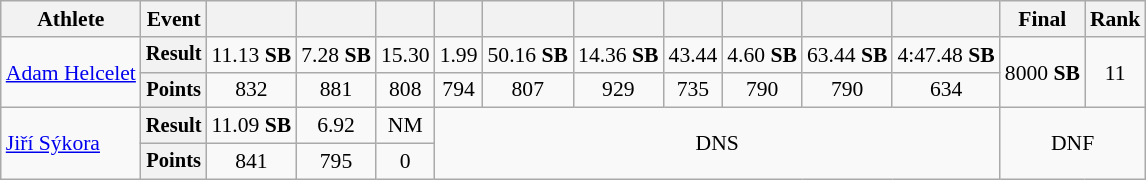<table class="wikitable" style="font-size:90%">
<tr>
<th>Athlete</th>
<th>Event</th>
<th></th>
<th></th>
<th></th>
<th></th>
<th></th>
<th></th>
<th></th>
<th></th>
<th></th>
<th></th>
<th>Final</th>
<th>Rank</th>
</tr>
<tr align=center>
<td rowspan=2 align=left><a href='#'>Adam Helcelet</a></td>
<th style="font-size:95%">Result</th>
<td>11.13 <strong>SB</strong></td>
<td>7.28 <strong>SB</strong></td>
<td>15.30</td>
<td>1.99</td>
<td>50.16 <strong>SB</strong></td>
<td>14.36 <strong>SB</strong></td>
<td>43.44</td>
<td>4.60 <strong>SB</strong></td>
<td>63.44 <strong>SB</strong></td>
<td>4:47.48 <strong>SB</strong></td>
<td rowspan=2>8000 <strong>SB</strong></td>
<td rowspan=2>11</td>
</tr>
<tr align=center>
<th style="font-size:95%">Points</th>
<td>832</td>
<td>881</td>
<td>808</td>
<td>794</td>
<td>807</td>
<td>929</td>
<td>735</td>
<td>790</td>
<td>790</td>
<td>634</td>
</tr>
<tr align=center>
<td rowspan=2 align=left><a href='#'>Jiří Sýkora</a></td>
<th style="font-size:95%">Result</th>
<td>11.09 <strong>SB</strong></td>
<td>6.92</td>
<td>NM</td>
<td colspan=7 rowspan=2>DNS</td>
<td rowspan=2 colspan=2>DNF</td>
</tr>
<tr align=center>
<th style="font-size:95%">Points</th>
<td>841</td>
<td>795</td>
<td>0</td>
</tr>
</table>
